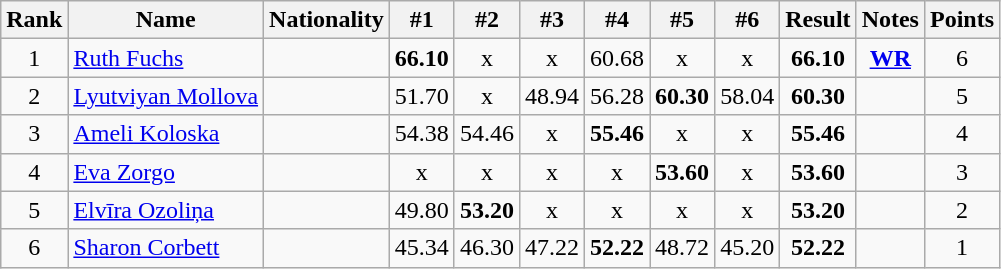<table class="wikitable sortable" style="text-align:center">
<tr>
<th>Rank</th>
<th>Name</th>
<th>Nationality</th>
<th>#1</th>
<th>#2</th>
<th>#3</th>
<th>#4</th>
<th>#5</th>
<th>#6</th>
<th>Result</th>
<th>Notes</th>
<th>Points</th>
</tr>
<tr>
<td>1</td>
<td align=left><a href='#'>Ruth Fuchs</a></td>
<td align=left></td>
<td><strong>66.10</strong></td>
<td>x</td>
<td>x</td>
<td>60.68</td>
<td>x</td>
<td>x</td>
<td><strong>66.10</strong></td>
<td><strong><a href='#'>WR</a></strong></td>
<td>6</td>
</tr>
<tr>
<td>2</td>
<td align=left><a href='#'>Lyutviyan Mollova</a></td>
<td align=left></td>
<td>51.70</td>
<td>x</td>
<td>48.94</td>
<td>56.28</td>
<td><strong>60.30</strong></td>
<td>58.04</td>
<td><strong>60.30</strong></td>
<td></td>
<td>5</td>
</tr>
<tr>
<td>3</td>
<td align=left><a href='#'>Ameli Koloska</a></td>
<td align=left></td>
<td>54.38</td>
<td>54.46</td>
<td>x</td>
<td><strong>55.46</strong></td>
<td>x</td>
<td>x</td>
<td><strong>55.46</strong></td>
<td></td>
<td>4</td>
</tr>
<tr>
<td>4</td>
<td align=left><a href='#'>Eva Zorgo</a></td>
<td align=left></td>
<td>x</td>
<td>x</td>
<td>x</td>
<td>x</td>
<td><strong>53.60</strong></td>
<td>x</td>
<td><strong>53.60</strong></td>
<td></td>
<td>3</td>
</tr>
<tr>
<td>5</td>
<td align=left><a href='#'>Elvīra Ozoliņa</a></td>
<td align=left></td>
<td>49.80</td>
<td><strong>53.20</strong></td>
<td>x</td>
<td>x</td>
<td>x</td>
<td>x</td>
<td><strong>53.20</strong></td>
<td></td>
<td>2</td>
</tr>
<tr>
<td>6</td>
<td align=left><a href='#'>Sharon Corbett</a></td>
<td align=left></td>
<td>45.34</td>
<td>46.30</td>
<td>47.22</td>
<td><strong>52.22</strong></td>
<td>48.72</td>
<td>45.20</td>
<td><strong>52.22</strong></td>
<td></td>
<td>1</td>
</tr>
</table>
